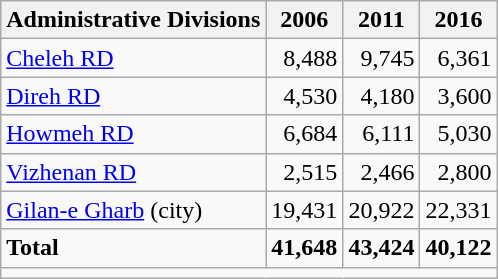<table class="wikitable">
<tr>
<th>Administrative Divisions</th>
<th>2006</th>
<th>2011</th>
<th>2016</th>
</tr>
<tr>
<td><a href='#'>Cheleh RD</a></td>
<td style="text-align: right;">8,488</td>
<td style="text-align: right;">9,745</td>
<td style="text-align: right;">6,361</td>
</tr>
<tr>
<td><a href='#'>Direh RD</a></td>
<td style="text-align: right;">4,530</td>
<td style="text-align: right;">4,180</td>
<td style="text-align: right;">3,600</td>
</tr>
<tr>
<td><a href='#'>Howmeh RD</a></td>
<td style="text-align: right;">6,684</td>
<td style="text-align: right;">6,111</td>
<td style="text-align: right;">5,030</td>
</tr>
<tr>
<td><a href='#'>Vizhenan RD</a></td>
<td style="text-align: right;">2,515</td>
<td style="text-align: right;">2,466</td>
<td style="text-align: right;">2,800</td>
</tr>
<tr>
<td><a href='#'>Gilan-e Gharb</a> (city)</td>
<td style="text-align: right;">19,431</td>
<td style="text-align: right;">20,922</td>
<td style="text-align: right;">22,331</td>
</tr>
<tr>
<td><strong>Total</strong></td>
<td style="text-align: right;"><strong>41,648</strong></td>
<td style="text-align: right;"><strong>43,424</strong></td>
<td style="text-align: right;"><strong>40,122</strong></td>
</tr>
<tr>
<td colspan=4></td>
</tr>
</table>
